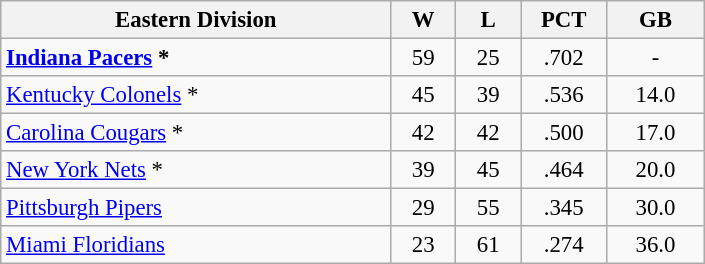<table class="wikitable" style="font-size: 95%;" width="470">
<tr>
<th width="30%">Eastern Division</th>
<th width="5%">W</th>
<th width="5%">L</th>
<th width="5%">PCT</th>
<th width="7.5%">GB</th>
</tr>
<tr align="center">
<td align="left"><strong><a href='#'>Indiana Pacers</a> *</strong></td>
<td>59</td>
<td>25</td>
<td>.702</td>
<td>-</td>
</tr>
<tr align="center">
<td align="left"><a href='#'>Kentucky Colonels</a> *</td>
<td>45</td>
<td>39</td>
<td>.536</td>
<td>14.0</td>
</tr>
<tr align="center">
<td align="left"><a href='#'>Carolina Cougars</a> *</td>
<td>42</td>
<td>42</td>
<td>.500</td>
<td>17.0</td>
</tr>
<tr align="center">
<td align="left"><a href='#'>New York Nets</a> *</td>
<td>39</td>
<td>45</td>
<td>.464</td>
<td>20.0</td>
</tr>
<tr align="center">
<td align="left"><a href='#'>Pittsburgh Pipers</a></td>
<td>29</td>
<td>55</td>
<td>.345</td>
<td>30.0</td>
</tr>
<tr align="center">
<td align="left"><a href='#'>Miami Floridians</a></td>
<td>23</td>
<td>61</td>
<td>.274</td>
<td>36.0</td>
</tr>
</table>
